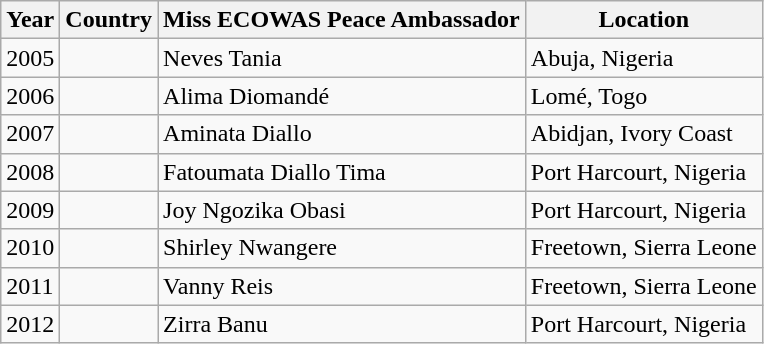<table class="wikitable">
<tr>
<th>Year</th>
<th>Country</th>
<th>Miss ECOWAS Peace Ambassador</th>
<th>Location</th>
</tr>
<tr>
<td>2005</td>
<td></td>
<td>Neves Tania</td>
<td>Abuja, Nigeria</td>
</tr>
<tr>
<td>2006</td>
<td></td>
<td>Alima Diomandé</td>
<td>Lomé, Togo</td>
</tr>
<tr>
<td>2007</td>
<td></td>
<td>Aminata Diallo</td>
<td>Abidjan, Ivory Coast</td>
</tr>
<tr>
<td>2008</td>
<td></td>
<td>Fatoumata Diallo Tima</td>
<td>Port Harcourt, Nigeria</td>
</tr>
<tr>
<td>2009</td>
<td></td>
<td>Joy Ngozika Obasi</td>
<td>Port Harcourt, Nigeria</td>
</tr>
<tr>
<td>2010</td>
<td></td>
<td>Shirley Nwangere</td>
<td>Freetown, Sierra Leone</td>
</tr>
<tr>
<td>2011</td>
<td></td>
<td>Vanny Reis</td>
<td>Freetown, Sierra Leone</td>
</tr>
<tr>
<td>2012</td>
<td></td>
<td>Zirra Banu</td>
<td>Port Harcourt, Nigeria</td>
</tr>
</table>
